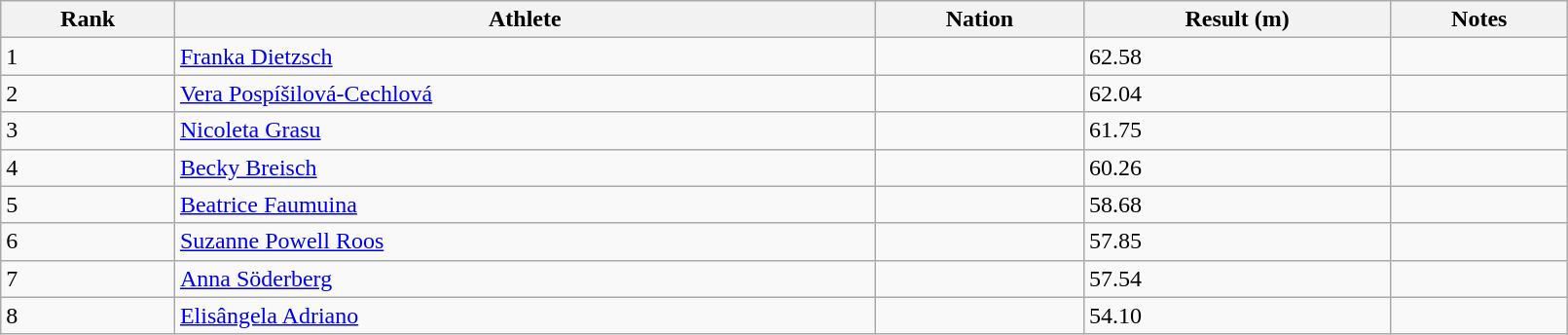<table class="wikitable" style="text=align:center;" width=85%>
<tr>
<th>Rank</th>
<th>Athlete</th>
<th>Nation</th>
<th>Result (m)</th>
<th>Notes</th>
</tr>
<tr>
<td>1</td>
<td><a href='#'>Franka Dietzsch</a></td>
<td></td>
<td>62.58</td>
<td></td>
</tr>
<tr>
<td>2</td>
<td><a href='#'>Vera Pospíšilová-Cechlová</a></td>
<td></td>
<td>62.04</td>
<td></td>
</tr>
<tr>
<td>3</td>
<td><a href='#'>Nicoleta Grasu</a></td>
<td></td>
<td>61.75</td>
<td></td>
</tr>
<tr>
<td>4</td>
<td><a href='#'>Becky Breisch</a></td>
<td></td>
<td>60.26</td>
<td></td>
</tr>
<tr>
<td>5</td>
<td><a href='#'>Beatrice Faumuina</a></td>
<td></td>
<td>58.68</td>
<td></td>
</tr>
<tr>
<td>6</td>
<td><a href='#'>Suzanne Powell Roos</a></td>
<td></td>
<td>57.85</td>
<td></td>
</tr>
<tr>
<td>7</td>
<td><a href='#'>Anna Söderberg</a></td>
<td></td>
<td>57.54</td>
<td></td>
</tr>
<tr>
<td>8</td>
<td><a href='#'>Elisângela Adriano</a></td>
<td></td>
<td>54.10</td>
<td></td>
</tr>
</table>
